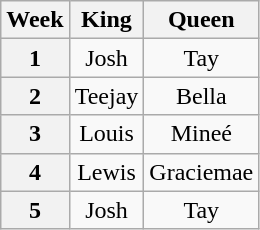<table class="wikitable" style="text-align:center;">
<tr>
<th>Week</th>
<th>King</th>
<th>Queen</th>
</tr>
<tr>
<th>1</th>
<td>Josh</td>
<td>Tay</td>
</tr>
<tr>
<th>2</th>
<td>Teejay</td>
<td>Bella</td>
</tr>
<tr>
<th>3</th>
<td>Louis</td>
<td>Mineé</td>
</tr>
<tr>
<th>4</th>
<td>Lewis</td>
<td>Graciemae</td>
</tr>
<tr>
<th>5</th>
<td>Josh</td>
<td>Tay</td>
</tr>
</table>
